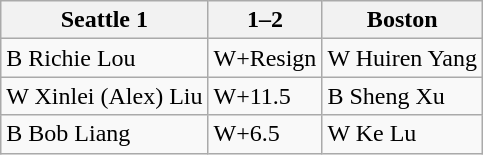<table class="wikitable">
<tr>
<th>Seattle 1</th>
<th>1–2</th>
<th>Boston</th>
</tr>
<tr>
<td>B Richie Lou</td>
<td>W+Resign</td>
<td>W Huiren Yang</td>
</tr>
<tr>
<td>W Xinlei (Alex) Liu</td>
<td>W+11.5</td>
<td>B Sheng Xu</td>
</tr>
<tr>
<td>B Bob Liang</td>
<td>W+6.5</td>
<td>W Ke Lu</td>
</tr>
</table>
